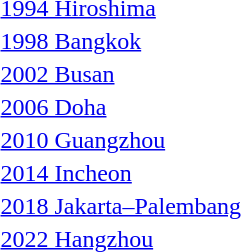<table>
<tr>
<td rowspan=2><a href='#'>1994 Hiroshima</a></td>
<td rowspan=2></td>
<td rowspan=2></td>
<td></td>
</tr>
<tr>
<td></td>
</tr>
<tr>
<td rowspan=2><a href='#'>1998 Bangkok</a></td>
<td rowspan=2></td>
<td rowspan=2></td>
<td></td>
</tr>
<tr>
<td></td>
</tr>
<tr>
<td rowspan=2><a href='#'>2002 Busan</a></td>
<td rowspan=2></td>
<td rowspan=2></td>
<td></td>
</tr>
<tr>
<td></td>
</tr>
<tr>
<td rowspan=2><a href='#'>2006 Doha</a></td>
<td rowspan=2></td>
<td rowspan=2></td>
<td></td>
</tr>
<tr>
<td></td>
</tr>
<tr>
<td rowspan=2><a href='#'>2010 Guangzhou</a></td>
<td rowspan=2></td>
<td rowspan=2></td>
<td></td>
</tr>
<tr>
<td></td>
</tr>
<tr>
<td rowspan=2><a href='#'>2014 Incheon</a></td>
<td rowspan=2></td>
<td rowspan=2></td>
<td></td>
</tr>
<tr>
<td></td>
</tr>
<tr>
<td rowspan=2><a href='#'>2018 Jakarta–Palembang</a></td>
<td rowspan=2></td>
<td rowspan=2></td>
<td></td>
</tr>
<tr>
<td></td>
</tr>
<tr>
<td rowspan=2><a href='#'>2022 Hangzhou</a></td>
<td rowspan=2></td>
<td rowspan=2></td>
<td></td>
</tr>
<tr>
<td></td>
</tr>
</table>
